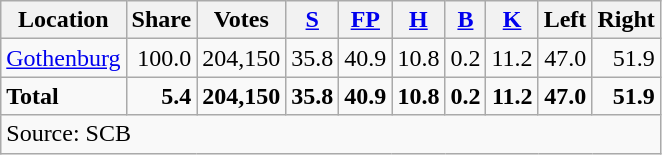<table class="wikitable sortable" style=text-align:right>
<tr>
<th>Location</th>
<th>Share</th>
<th>Votes</th>
<th><a href='#'>S</a></th>
<th><a href='#'>FP</a></th>
<th><a href='#'>H</a></th>
<th><a href='#'>B</a></th>
<th><a href='#'>K</a></th>
<th>Left</th>
<th>Right</th>
</tr>
<tr>
<td align=left><a href='#'>Gothenburg</a></td>
<td>100.0</td>
<td>204,150</td>
<td>35.8</td>
<td>40.9</td>
<td>10.8</td>
<td>0.2</td>
<td>11.2</td>
<td>47.0</td>
<td>51.9</td>
</tr>
<tr>
<td align=left><strong>Total</strong></td>
<td><strong>5.4</strong></td>
<td><strong>204,150</strong></td>
<td><strong>35.8</strong></td>
<td><strong>40.9</strong></td>
<td><strong>10.8</strong></td>
<td><strong>0.2</strong></td>
<td><strong>11.2</strong></td>
<td><strong>47.0</strong></td>
<td><strong>51.9</strong></td>
</tr>
<tr>
<td align=left colspan=10>Source: SCB </td>
</tr>
</table>
